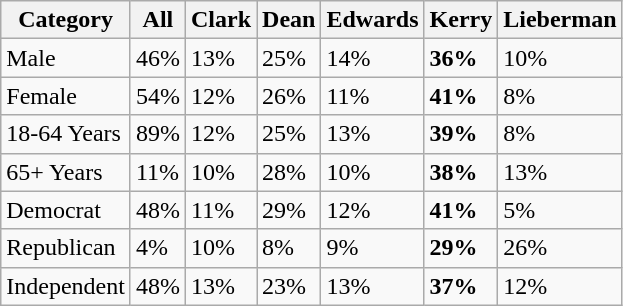<table class ="wikitable">
<tr>
<th>Category</th>
<th>All</th>
<th>Clark</th>
<th>Dean</th>
<th>Edwards</th>
<th>Kerry</th>
<th>Lieberman</th>
</tr>
<tr>
<td>Male</td>
<td>46%</td>
<td>13%</td>
<td>25%</td>
<td>14%</td>
<td><strong>36%</strong></td>
<td>10%</td>
</tr>
<tr>
<td>Female</td>
<td>54%</td>
<td>12%</td>
<td>26%</td>
<td>11%</td>
<td><strong>41%</strong></td>
<td>8%</td>
</tr>
<tr ---->
<td>18-64 Years</td>
<td>89%</td>
<td>12%</td>
<td>25%</td>
<td>13%</td>
<td><strong>39%</strong></td>
<td>8%</td>
</tr>
<tr>
<td>65+ Years</td>
<td>11%</td>
<td>10%</td>
<td>28%</td>
<td>10%</td>
<td><strong>38%</strong></td>
<td>13%</td>
</tr>
<tr ---->
<td>Democrat</td>
<td>48%</td>
<td>11%</td>
<td>29%</td>
<td>12%</td>
<td><strong>41%</strong></td>
<td>5%</td>
</tr>
<tr>
<td>Republican</td>
<td>4%</td>
<td>10%</td>
<td>8%</td>
<td>9%</td>
<td><strong>29%</strong></td>
<td>26%</td>
</tr>
<tr>
<td>Independent</td>
<td>48%</td>
<td>13%</td>
<td>23%</td>
<td>13%</td>
<td><strong>37%</strong></td>
<td>12%</td>
</tr>
</table>
